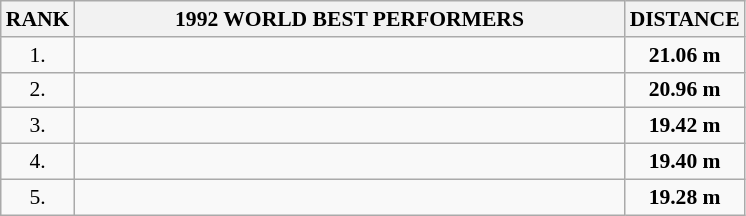<table class="wikitable" style="border-collapse: collapse; font-size: 90%;">
<tr>
<th>RANK</th>
<th align="center" style="width: 25em">1992 WORLD BEST PERFORMERS</th>
<th align="center" style="width: 5em">DISTANCE</th>
</tr>
<tr>
<td align="center">1.</td>
<td></td>
<td align="center"><strong>21.06 m</strong></td>
</tr>
<tr>
<td align="center">2.</td>
<td></td>
<td align="center"><strong>20.96 m</strong></td>
</tr>
<tr>
<td align="center">3.</td>
<td></td>
<td align="center"><strong>19.42 m</strong></td>
</tr>
<tr>
<td align="center">4.</td>
<td></td>
<td align="center"><strong>19.40 m</strong></td>
</tr>
<tr>
<td align="center">5.</td>
<td></td>
<td align="center"><strong>19.28 m</strong></td>
</tr>
</table>
